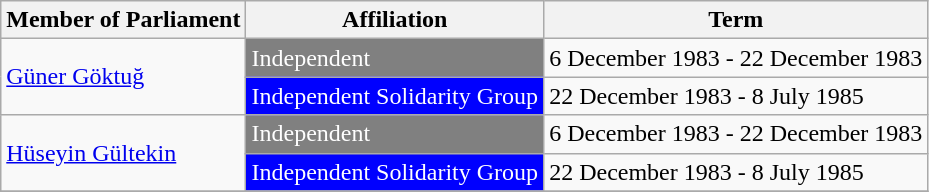<table class="wikitable">
<tr>
<th>Member of Parliament</th>
<th>Affiliation</th>
<th>Term</th>
</tr>
<tr>
<td rowspan=2><a href='#'>Güner Göktuğ</a></td>
<td style="background:gray; color:white">Independent</td>
<td>6 December 1983 - 22 December 1983</td>
</tr>
<tr>
<td style="background:blue; color:white">Independent Solidarity Group</td>
<td>22 December 1983 - 8 July 1985</td>
</tr>
<tr>
<td rowspan=2><a href='#'>Hüseyin Gültekin</a></td>
<td style="background:gray; color:white">Independent</td>
<td>6 December 1983 - 22 December 1983</td>
</tr>
<tr>
<td style="background:blue; color:white">Independent Solidarity Group</td>
<td>22 December 1983 - 8 July 1985</td>
</tr>
<tr>
</tr>
</table>
